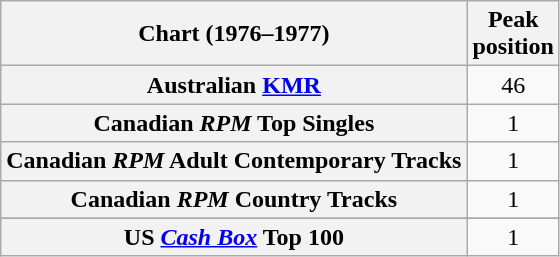<table class="wikitable sortable plainrowheaders">
<tr>
<th>Chart (1976–1977)</th>
<th>Peak<br>position</th>
</tr>
<tr>
<th scope="row">Australian <a href='#'>KMR</a></th>
<td style="text-align:center;">46</td>
</tr>
<tr>
<th scope="row">Canadian <em>RPM</em> Top Singles</th>
<td style="text-align:center;">1</td>
</tr>
<tr>
<th scope="row">Canadian <em>RPM</em> Adult Contemporary Tracks</th>
<td style="text-align:center;">1</td>
</tr>
<tr>
<th scope="row">Canadian <em>RPM</em> Country Tracks</th>
<td style="text-align:center;">1</td>
</tr>
<tr>
</tr>
<tr>
</tr>
<tr>
</tr>
<tr>
<th scope="row">US <em><a href='#'>Cash Box</a></em> Top 100</th>
<td style="text-align:center;">1</td>
</tr>
</table>
